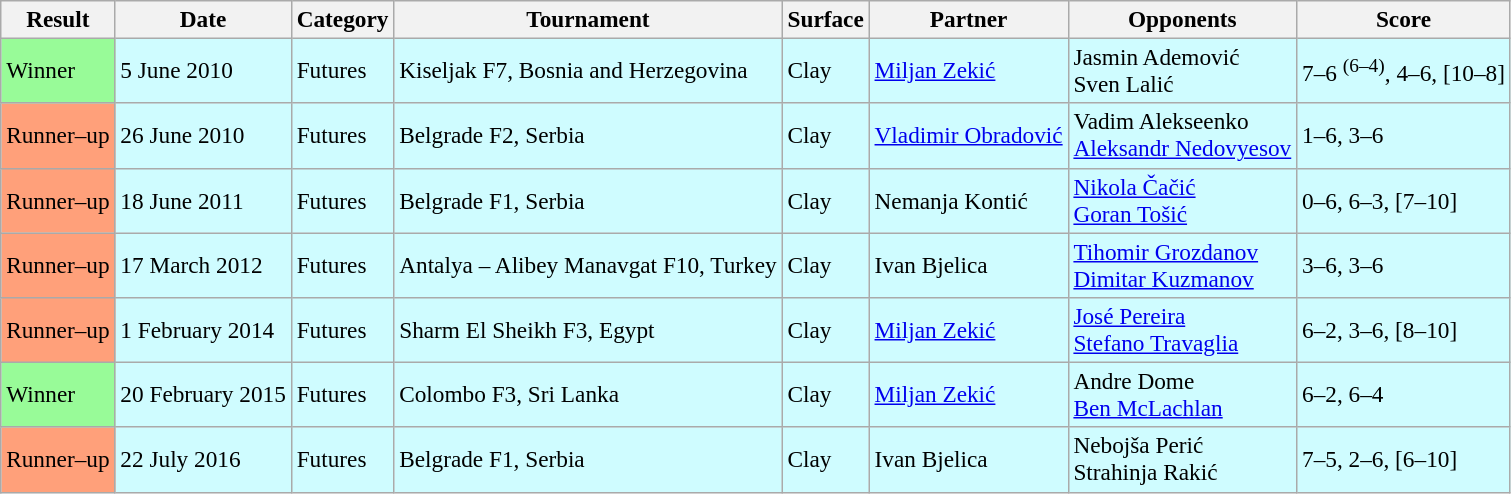<table class="sortable wikitable" style=font-size:97%>
<tr>
<th>Result</th>
<th>Date</th>
<th>Category</th>
<th>Tournament</th>
<th>Surface</th>
<th>Partner</th>
<th>Opponents</th>
<th>Score</th>
</tr>
<tr bgcolor=cffcff>
<td bgcolor=98FB98>Winner</td>
<td>5 June 2010</td>
<td>Futures</td>
<td>Kiseljak F7, Bosnia and Herzegovina</td>
<td>Clay</td>
<td> <a href='#'>Miljan Zekić</a></td>
<td> Jasmin Ademović<br> Sven Lalić</td>
<td>7–6 <sup>(6–4)</sup>, 4–6, [10–8]</td>
</tr>
<tr bgcolor=cffcff>
<td bgcolor="FFA07A">Runner–up</td>
<td>26 June 2010</td>
<td>Futures</td>
<td>Belgrade F2, Serbia</td>
<td>Clay</td>
<td> <a href='#'>Vladimir Obradović</a></td>
<td> Vadim Alekseenko<br> <a href='#'>Aleksandr Nedovyesov</a></td>
<td>1–6, 3–6</td>
</tr>
<tr bgcolor=cffcff>
<td bgcolor="FFA07A">Runner–up</td>
<td>18 June 2011</td>
<td>Futures</td>
<td>Belgrade F1, Serbia</td>
<td>Clay</td>
<td> Nemanja Kontić</td>
<td> <a href='#'>Nikola Čačić</a><br> <a href='#'>Goran Tošić</a></td>
<td>0–6, 6–3, [7–10]</td>
</tr>
<tr bgcolor=cffcff>
<td bgcolor="FFA07A">Runner–up</td>
<td>17 March 2012</td>
<td>Futures</td>
<td>Antalya – Alibey Manavgat F10, Turkey</td>
<td>Clay</td>
<td> Ivan Bjelica</td>
<td> <a href='#'>Tihomir Grozdanov</a><br> <a href='#'>Dimitar Kuzmanov</a></td>
<td>3–6, 3–6</td>
</tr>
<tr bgcolor=cffcff>
<td bgcolor="FFA07A">Runner–up</td>
<td>1 February 2014</td>
<td>Futures</td>
<td>Sharm El Sheikh F3, Egypt</td>
<td>Clay</td>
<td> <a href='#'>Miljan Zekić</a></td>
<td> <a href='#'>José Pereira</a><br> <a href='#'>Stefano Travaglia</a></td>
<td>6–2, 3–6, [8–10]</td>
</tr>
<tr bgcolor=cffcff>
<td bgcolor=98FB98>Winner</td>
<td>20 February 2015</td>
<td>Futures</td>
<td>Colombo F3, Sri Lanka</td>
<td>Clay</td>
<td> <a href='#'>Miljan Zekić</a></td>
<td> Andre Dome<br> <a href='#'>Ben McLachlan</a></td>
<td>6–2, 6–4</td>
</tr>
<tr bgcolor=cffcff>
<td bgcolor="FFA07A">Runner–up</td>
<td>22 July 2016</td>
<td>Futures</td>
<td>Belgrade F1, Serbia</td>
<td>Clay</td>
<td> Ivan Bjelica</td>
<td> Nebojša Perić<br> Strahinja Rakić</td>
<td>7–5, 2–6, [6–10]</td>
</tr>
</table>
